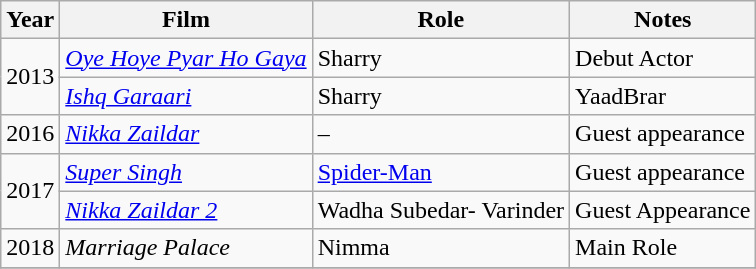<table class="wikitable sortable">
<tr>
<th>Year</th>
<th>Film</th>
<th>Role</th>
<th>Notes</th>
</tr>
<tr>
<td rowspan="2">2013</td>
<td><em><a href='#'>Oye Hoye Pyar Ho Gaya</a></em></td>
<td>Sharry</td>
<td>Debut Actor</td>
</tr>
<tr>
<td><em><a href='#'>Ishq Garaari</a></em></td>
<td>Sharry</td>
<td>YaadBrar</td>
</tr>
<tr>
<td>2016</td>
<td><em><a href='#'>Nikka Zaildar</a></em></td>
<td>–</td>
<td>Guest appearance</td>
</tr>
<tr>
<td rowspan="2">2017</td>
<td><em><a href='#'>Super Singh</a></em></td>
<td><a href='#'>Spider-Man</a></td>
<td>Guest appearance</td>
</tr>
<tr>
<td><em><a href='#'>Nikka Zaildar 2</a></em></td>
<td>Wadha Subedar- Varinder</td>
<td>Guest Appearance</td>
</tr>
<tr>
<td>2018</td>
<td><em>Marriage Palace</em></td>
<td>Nimma</td>
<td>Main Role</td>
</tr>
<tr>
</tr>
</table>
